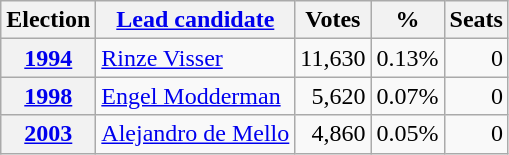<table class="wikitable" style="text-align:right">
<tr>
<th>Election</th>
<th><a href='#'>Lead candidate</a></th>
<th>Votes</th>
<th>%</th>
<th>Seats</th>
</tr>
<tr>
<th><a href='#'>1994</a></th>
<td style="text-align:left"><a href='#'>Rinze Visser</a></td>
<td>11,630</td>
<td>0.13%</td>
<td>0</td>
</tr>
<tr>
<th><a href='#'>1998</a></th>
<td style="text-align:left"><a href='#'>Engel Modderman</a></td>
<td>5,620</td>
<td>0.07%</td>
<td>0</td>
</tr>
<tr>
<th><a href='#'>2003</a></th>
<td style="text-align:left"><a href='#'>Alejandro de Mello</a></td>
<td>4,860</td>
<td>0.05%</td>
<td>0</td>
</tr>
</table>
